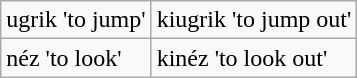<table class="wikitable">
<tr>
<td>ugrik 'to jump'</td>
<td>kiugrik 'to jump out'</td>
</tr>
<tr>
<td>néz 'to look'</td>
<td>kinéz 'to look out'</td>
</tr>
</table>
